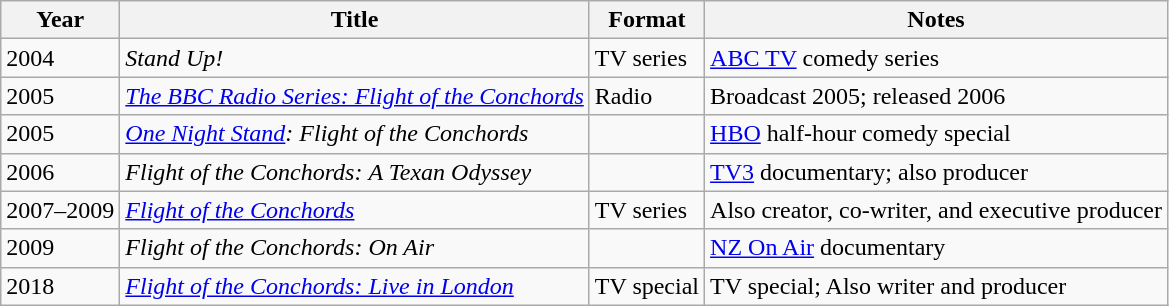<table class="wikitable">
<tr>
<th>Year</th>
<th>Title</th>
<th>Format</th>
<th>Notes</th>
</tr>
<tr>
<td>2004</td>
<td><em>Stand Up!</em></td>
<td>TV series</td>
<td><a href='#'>ABC TV</a> comedy series</td>
</tr>
<tr>
<td>2005</td>
<td><em><a href='#'>The BBC Radio Series: Flight of the Conchords</a></em></td>
<td>Radio</td>
<td>Broadcast 2005; released 2006</td>
</tr>
<tr>
<td>2005</td>
<td><em><a href='#'>One Night Stand</a>: Flight of the Conchords</em></td>
<td></td>
<td><a href='#'>HBO</a> half-hour comedy special</td>
</tr>
<tr>
<td>2006</td>
<td><em>Flight of the Conchords:</em> <em>A Texan Odyssey</em></td>
<td></td>
<td><a href='#'>TV3</a> documentary; also producer</td>
</tr>
<tr>
<td>2007–2009</td>
<td><em><a href='#'>Flight of the Conchords</a></em></td>
<td>TV series</td>
<td>Also creator, co-writer, and executive producer</td>
</tr>
<tr>
<td>2009</td>
<td><em>Flight of the Conchords: On Air</em></td>
<td></td>
<td><a href='#'>NZ On Air</a> documentary</td>
</tr>
<tr>
<td>2018</td>
<td><em><a href='#'>Flight of the Conchords: Live in London</a></em></td>
<td>TV special</td>
<td>TV special; Also writer and producer</td>
</tr>
</table>
